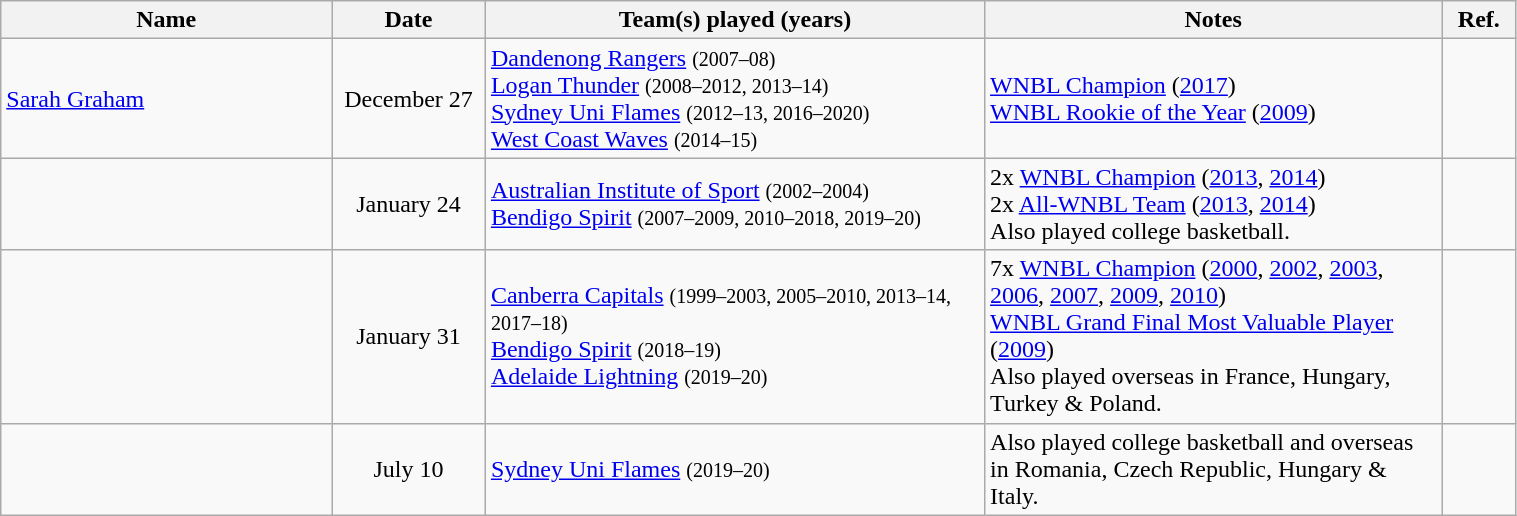<table class="wikitable sortable" style="width:80%">
<tr>
<th style="width:150px">Name</th>
<th style="width:60px">Date</th>
<th style="width:230px">Team(s) played (years)</th>
<th style="width:210px">Notes</th>
<th style="width:20px">Ref.</th>
</tr>
<tr>
<td> <a href='#'>Sarah Graham</a></td>
<td align=center>December 27</td>
<td><a href='#'>Dandenong Rangers</a> <small>(2007–08)</small> <br> <a href='#'>Logan Thunder</a> <small>(2008–2012, 2013–14)</small> <br> <a href='#'>Sydney Uni Flames</a> <small>(2012–13, 2016–2020)</small> <br> <a href='#'>West Coast Waves</a> <small>(2014–15)</small></td>
<td><a href='#'>WNBL Champion</a> (<a href='#'>2017</a>) <br> <a href='#'>WNBL Rookie of the Year</a> (<a href='#'>2009</a>)</td>
<td></td>
</tr>
<tr>
<td> </td>
<td align=center>January 24</td>
<td><a href='#'>Australian Institute of Sport</a> <small>(2002–2004)</small> <br> <a href='#'>Bendigo Spirit</a> <small>(2007–2009, 2010–2018, 2019–20)</small></td>
<td>2x <a href='#'>WNBL Champion</a> (<a href='#'>2013</a>, <a href='#'>2014</a>) <br> 2x <a href='#'>All-WNBL Team</a> (<a href='#'>2013</a>, <a href='#'>2014</a>) <br> Also played college basketball.</td>
<td></td>
</tr>
<tr>
<td> </td>
<td align=center>January 31</td>
<td><a href='#'>Canberra Capitals</a> <small>(1999–2003, 2005–2010, 2013–14, 2017–18)</small> <br> <a href='#'>Bendigo Spirit</a> <small>(2018–19)</small> <br> <a href='#'>Adelaide Lightning</a> <small>(2019–20)</small></td>
<td>7x <a href='#'>WNBL Champion</a> (<a href='#'>2000</a>, <a href='#'>2002</a>, <a href='#'>2003</a>, <a href='#'>2006</a>, <a href='#'>2007</a>, <a href='#'>2009</a>, <a href='#'>2010</a>) <br> <a href='#'>WNBL Grand Final Most Valuable Player</a> (<a href='#'>2009</a>) <br> Also played overseas in France, Hungary, Turkey & Poland.</td>
<td></td>
</tr>
<tr>
<td> </td>
<td align=center>July 10</td>
<td><a href='#'>Sydney Uni Flames</a> <small>(2019–20)</small></td>
<td>Also played college basketball and overseas in Romania, Czech Republic, Hungary & Italy.</td>
<td></td>
</tr>
</table>
